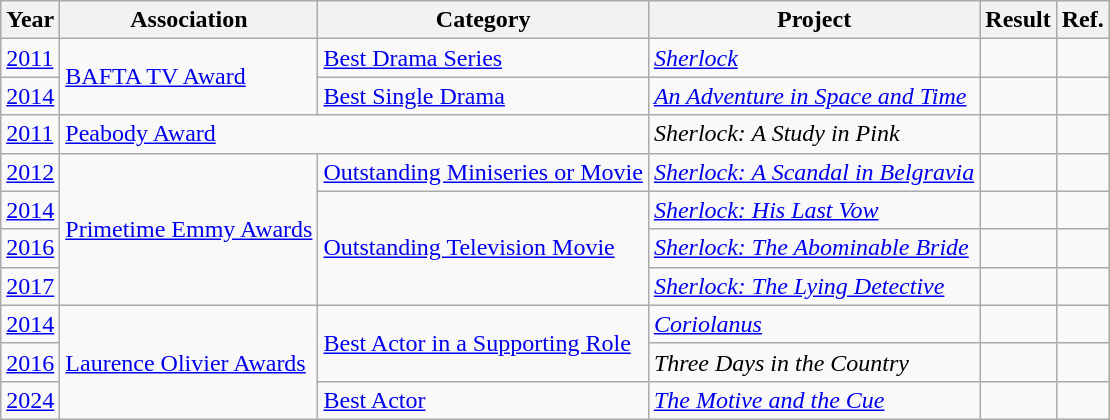<table class="wikitable">
<tr>
<th>Year</th>
<th>Association</th>
<th>Category</th>
<th>Project</th>
<th>Result</th>
<th>Ref.</th>
</tr>
<tr>
<td><a href='#'>2011</a></td>
<td rowspan="2"><a href='#'>BAFTA TV Award</a></td>
<td><a href='#'>Best Drama Series</a></td>
<td><em><a href='#'>Sherlock</a></em></td>
<td></td>
<td></td>
</tr>
<tr>
<td><a href='#'>2014</a></td>
<td><a href='#'>Best Single Drama</a></td>
<td><em><a href='#'>An Adventure in Space and Time</a></em></td>
<td></td>
<td></td>
</tr>
<tr>
<td><a href='#'>2011</a></td>
<td colspan="2"><a href='#'>Peabody Award</a></td>
<td><em>Sherlock: A Study in Pink</em></td>
<td></td>
<td></td>
</tr>
<tr>
<td><a href='#'>2012</a></td>
<td rowspan="4"><a href='#'>Primetime Emmy Awards</a></td>
<td><a href='#'>Outstanding Miniseries or Movie</a></td>
<td><em><a href='#'>Sherlock: A Scandal in Belgravia</a></em></td>
<td></td>
<td></td>
</tr>
<tr>
<td><a href='#'>2014</a></td>
<td rowspan="3"><a href='#'>Outstanding Television Movie</a></td>
<td><em><a href='#'>Sherlock: His Last Vow</a></em></td>
<td></td>
<td></td>
</tr>
<tr>
<td><a href='#'>2016</a></td>
<td><em><a href='#'>Sherlock: The Abominable Bride</a></em></td>
<td></td>
<td></td>
</tr>
<tr>
<td><a href='#'>2017</a></td>
<td><em><a href='#'>Sherlock: The Lying Detective</a></em></td>
<td></td>
<td></td>
</tr>
<tr>
<td><a href='#'>2014</a></td>
<td rowspan="3"><a href='#'>Laurence Olivier Awards</a></td>
<td rowspan="2"><a href='#'>Best Actor in a Supporting Role</a></td>
<td><em><a href='#'>Coriolanus</a></em></td>
<td></td>
<td></td>
</tr>
<tr>
<td><a href='#'>2016</a></td>
<td><em>Three Days in the Country</em></td>
<td></td>
<td></td>
</tr>
<tr>
<td><a href='#'>2024</a></td>
<td><a href='#'>Best Actor</a></td>
<td><em><a href='#'>The Motive and the Cue</a></em></td>
<td></td>
<td></td>
</tr>
</table>
